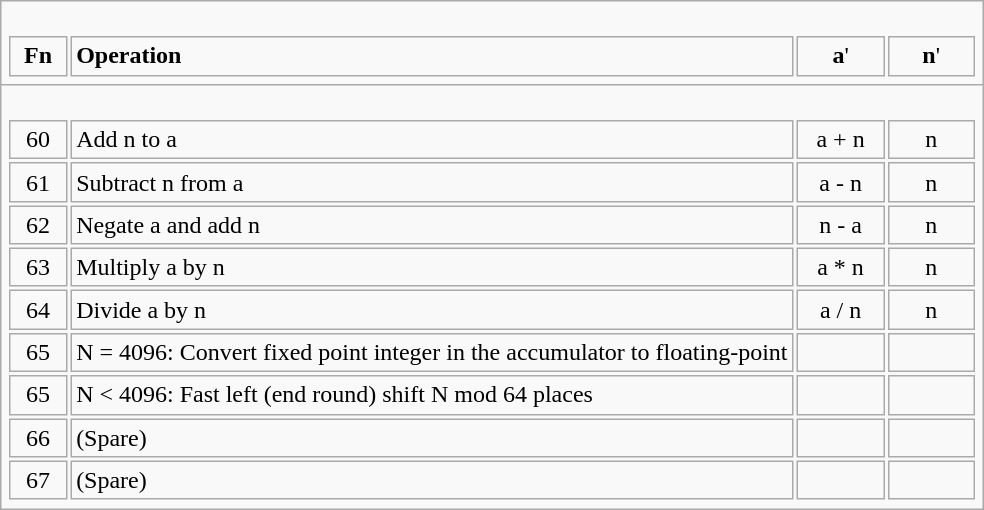<table class="wikitable">
<tr>
<td><br><table style="text-align: center; vertical-align: top; width: 100%" cellspacing="2" cellpadding="2">
<tr>
<td width="30"><strong>Fn</strong></td>
<td width="auto" align="left"><strong>Operation</strong></td>
<td width="50"><strong>a</strong>'</td>
<td width="50"><strong>n</strong>'</td>
</tr>
</table>
</td>
</tr>
<tr>
<td><br><table style="text-align: center; vertical-align: top;" border="0" cellspacing="2" cellpadding="2">
<tr>
<td valign="top"  width="30">60</td>
<td width="auto" align="left">Add n to a</td>
<td width="50">a + n</td>
<td width="50">n</td>
</tr>
<tr>
<td valign="top">61</td>
<td align="left">Subtract n from a</td>
<td>a - n</td>
<td>n</td>
</tr>
<tr>
<td valign="top">62</td>
<td align="left">Negate a and add n</td>
<td>n - a</td>
<td>n</td>
</tr>
<tr>
<td valign="top">63</td>
<td align="left">Multiply a by n</td>
<td>a * n</td>
<td>n</td>
</tr>
<tr>
<td valign="top">64</td>
<td align="left">Divide a by n</td>
<td>a / n</td>
<td>n</td>
</tr>
<tr>
<td valign="top">65</td>
<td align="left">N = 4096: Convert fixed point integer in the accumulator to floating-point</td>
<td></td>
<td></td>
</tr>
<tr>
<td valign="top">65</td>
<td align="left">N < 4096: Fast left (end round) shift N mod 64 places</td>
<td></td>
<td></td>
</tr>
<tr>
<td valign="top">66</td>
<td align="left">(Spare)</td>
<td></td>
<td></td>
</tr>
<tr>
<td valign="top">67</td>
<td align="left">(Spare)</td>
<td></td>
<td></td>
</tr>
</table>
</td>
</tr>
</table>
